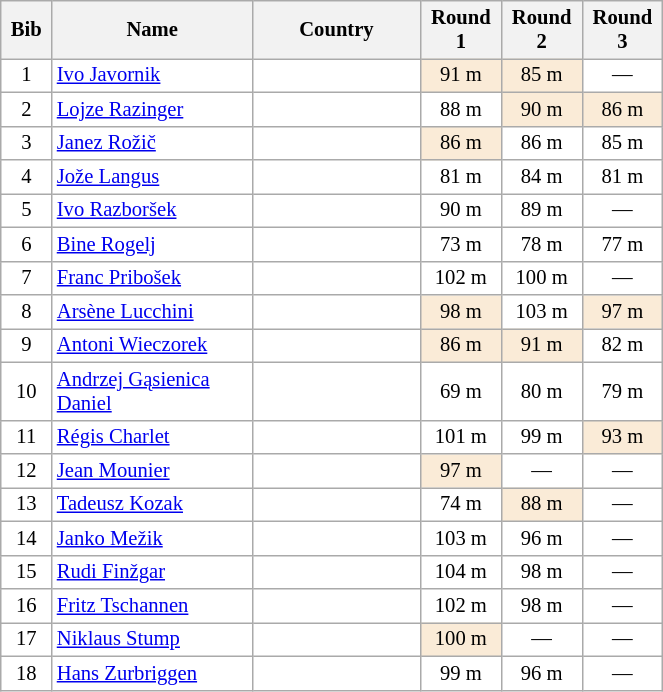<table class="wikitable sortable" style="background:#fff; font-size:86%; width:35%; line-height:16px; border:grey solid 1px; border-collapse:collapse;">
<tr>
<th width="30">Bib</th>
<th width="150">Name</th>
<th width="125">Country</th>
<th width="50">Round 1</th>
<th width="50">Round 2</th>
<th width="50">Round 3</th>
</tr>
<tr>
<td align=center>1</td>
<td><a href='#'>Ivo Javornik</a></td>
<td></td>
<td align=center bgcolor=#FAEBD7>91 m</td>
<td align=center bgcolor=#FAEBD7>85 m</td>
<td align=center>—</td>
</tr>
<tr>
<td align=center>2</td>
<td><a href='#'>Lojze Razinger</a></td>
<td></td>
<td align=center>88 m</td>
<td align=center bgcolor=#FAEBD7>90 m</td>
<td align=center bgcolor=#FAEBD7>86 m</td>
</tr>
<tr>
<td align=center>3</td>
<td><a href='#'>Janez Rožič</a></td>
<td></td>
<td align=center bgcolor=#FAEBD7>86 m</td>
<td align=center>86 m</td>
<td align=center>85 m</td>
</tr>
<tr>
<td align=center>4</td>
<td><a href='#'>Jože Langus</a></td>
<td></td>
<td align=center>81 m</td>
<td align=center>84 m</td>
<td align=center>81 m</td>
</tr>
<tr>
<td align=center>5</td>
<td><a href='#'>Ivo Razboršek</a></td>
<td></td>
<td align=center>90 m</td>
<td align=center>89 m</td>
<td align=center>—</td>
</tr>
<tr>
<td align=center>6</td>
<td><a href='#'>Bine Rogelj</a></td>
<td></td>
<td align=center>73 m</td>
<td align=center>78 m</td>
<td align=center>77 m</td>
</tr>
<tr>
<td align=center>7</td>
<td><a href='#'>Franc Pribošek</a></td>
<td></td>
<td align=center>102 m</td>
<td align=center>100 m</td>
<td align=center>—</td>
</tr>
<tr>
<td align=center>8</td>
<td><a href='#'>Arsène Lucchini</a></td>
<td></td>
<td align=center bgcolor=#FAEBD7>98 m</td>
<td align=center>103 m</td>
<td align=center bgcolor=#FAEBD7>97 m</td>
</tr>
<tr>
<td align=center>9</td>
<td><a href='#'>Antoni Wieczorek</a></td>
<td></td>
<td align=center bgcolor=#FAEBD7>86 m</td>
<td align=center bgcolor=#FAEBD7>91 m</td>
<td align=center>82 m</td>
</tr>
<tr>
<td align=center>10</td>
<td><a href='#'>Andrzej Gąsienica Daniel</a></td>
<td></td>
<td align=center>69 m</td>
<td align=center>80 m</td>
<td align=center>79 m</td>
</tr>
<tr>
<td align=center>11</td>
<td><a href='#'>Régis Charlet</a></td>
<td></td>
<td align=center>101 m</td>
<td align=center>99 m</td>
<td align=center bgcolor=#FAEBD7>93 m</td>
</tr>
<tr>
<td align=center>12</td>
<td><a href='#'>Jean Mounier</a></td>
<td></td>
<td align=center bgcolor=#FAEBD7>97 m</td>
<td align=center>—</td>
<td align=center>—</td>
</tr>
<tr>
<td align=center>13</td>
<td><a href='#'>Tadeusz Kozak</a></td>
<td></td>
<td align=center>74 m</td>
<td align=center bgcolor=#FAEBD7>88 m</td>
<td align=center>—</td>
</tr>
<tr>
<td align=center>14</td>
<td><a href='#'>Janko Mežik</a></td>
<td></td>
<td align=center>103 m</td>
<td align=center>96 m</td>
<td align=center>—</td>
</tr>
<tr>
<td align=center>15</td>
<td><a href='#'>Rudi Finžgar</a></td>
<td></td>
<td align=center>104 m</td>
<td align=center>98 m</td>
<td align=center>—</td>
</tr>
<tr>
<td align=center>16</td>
<td><a href='#'>Fritz Tschannen</a></td>
<td></td>
<td align=center>102 m</td>
<td align=center>98 m</td>
<td align=center>—</td>
</tr>
<tr>
<td align=center>17</td>
<td><a href='#'>Niklaus Stump</a></td>
<td></td>
<td align=center bgcolor=#FAEBD7>100 m</td>
<td align=center>—</td>
<td align=center>—</td>
</tr>
<tr>
<td align=center>18</td>
<td><a href='#'>Hans Zurbriggen</a></td>
<td></td>
<td align=center>99 m</td>
<td align=center>96 m</td>
<td align=center>—</td>
</tr>
</table>
